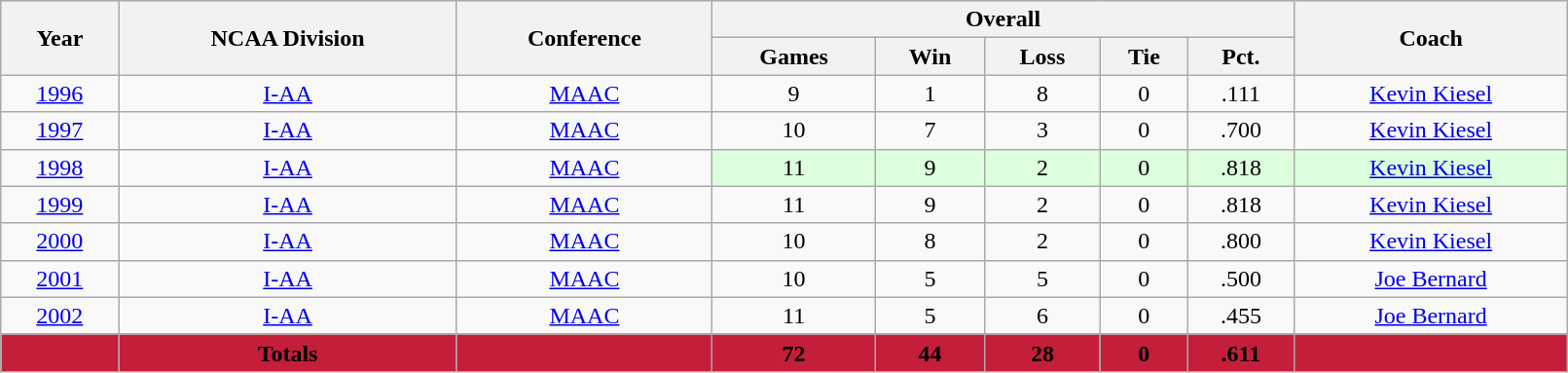<table class="wikitable" style="text-align: center;" width=85%>
<tr>
<th rowspan=2>Year</th>
<th rowspan=2>NCAA Division</th>
<th rowspan=2>Conference</th>
<th colspan="5">Overall</th>
<th rowspan=2>Coach</th>
</tr>
<tr>
<th>Games</th>
<th>Win</th>
<th>Loss</th>
<th>Tie</th>
<th>Pct.</th>
</tr>
<tr>
<td><a href='#'>1996</a></td>
<td><a href='#'>I-AA</a></td>
<td><a href='#'>MAAC</a></td>
<td>9</td>
<td>1</td>
<td>8</td>
<td>0</td>
<td>.111</td>
<td><a href='#'>Kevin Kiesel</a></td>
</tr>
<tr>
<td><a href='#'>1997</a></td>
<td><a href='#'>I-AA</a></td>
<td><a href='#'>MAAC</a></td>
<td>10</td>
<td>7</td>
<td>3</td>
<td>0</td>
<td>.700</td>
<td><a href='#'>Kevin Kiesel</a></td>
</tr>
<tr>
<td><a href='#'>1998</a></td>
<td><a href='#'>I-AA</a></td>
<td><a href='#'>MAAC</a></td>
<td bgcolor="#DDFFDD">11</td>
<td bgcolor="#DDFFDD">9</td>
<td bgcolor="#DDFFDD">2</td>
<td bgcolor="#DDFFDD">0</td>
<td bgcolor="#DDFFDD">.818</td>
<td bgcolor="#DDFFDD"><a href='#'>Kevin Kiesel</a></td>
</tr>
<tr>
<td><a href='#'>1999</a></td>
<td><a href='#'>I-AA</a></td>
<td><a href='#'>MAAC</a></td>
<td>11</td>
<td>9</td>
<td>2</td>
<td>0</td>
<td>.818</td>
<td><a href='#'>Kevin Kiesel</a></td>
</tr>
<tr>
<td><a href='#'>2000</a></td>
<td><a href='#'>I-AA</a></td>
<td><a href='#'>MAAC</a></td>
<td>10</td>
<td>8</td>
<td>2</td>
<td>0</td>
<td>.800</td>
<td><a href='#'>Kevin Kiesel</a></td>
</tr>
<tr>
<td><a href='#'>2001</a></td>
<td><a href='#'>I-AA</a></td>
<td><a href='#'>MAAC</a></td>
<td>10</td>
<td>5</td>
<td>5</td>
<td>0</td>
<td>.500</td>
<td><a href='#'>Joe Bernard</a></td>
</tr>
<tr>
<td><a href='#'>2002</a></td>
<td><a href='#'>I-AA</a></td>
<td><a href='#'>MAAC</a></td>
<td>11</td>
<td>5</td>
<td>6</td>
<td>0</td>
<td>.455</td>
<td><a href='#'>Joe Bernard</a></td>
</tr>
<tr>
<td colspan=1 bgcolor="#C41E3A"></td>
<td colspan=1 bgcolor="#C41E3A"><span><strong>Totals</strong></span></td>
<td colspan=1 bgcolor="#C41E3A"></td>
<td colspan=1 bgcolor="#C41E3A"><span><strong>72</strong></span></td>
<td colspan=1 bgcolor="#C41E3A"><span><strong>44</strong></span></td>
<td colspan=1 bgcolor="#C41E3A"><span><strong>28</strong></span></td>
<td colspan=1 bgcolor="#C41E3A"><span><strong>0</strong></span></td>
<td colspan=1 bgcolor="#C41E3A"><span><strong>.611</strong></span></td>
<td colspan=1 bgcolor="#C41E3A"></td>
</tr>
</table>
